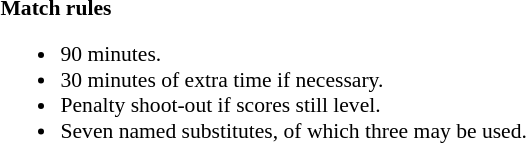<table style="width:100%; font-size:90%">
<tr>
<td style="width:50%; vertical-align:top"><br><strong>Match rules</strong><ul><li>90 minutes.</li><li>30 minutes of extra time if necessary.</li><li>Penalty shoot-out if scores still level.</li><li>Seven named substitutes, of which three may be used.</li></ul></td>
</tr>
</table>
